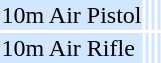<table>
<tr bgcolor=#D0E7FF>
<td>10m Air Pistol</td>
<td></td>
<td></td>
<td></td>
</tr>
<tr bgcolor=#D0E7FF>
<td>10m Air Rifle</td>
<td></td>
<td></td>
<td></td>
</tr>
<tr>
</tr>
</table>
